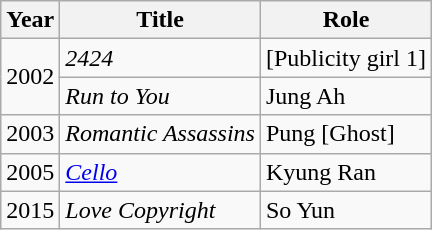<table class="wikitable">
<tr>
<th>Year</th>
<th>Title</th>
<th>Role</th>
</tr>
<tr>
<td rowspan="2">2002</td>
<td><em>2424</em></td>
<td>[Publicity girl 1]</td>
</tr>
<tr>
<td><em>Run to You</em></td>
<td>Jung Ah</td>
</tr>
<tr>
<td>2003</td>
<td><em>Romantic Assassins</em></td>
<td>Pung [Ghost]</td>
</tr>
<tr>
<td>2005</td>
<td><em><a href='#'>Cello</a></em></td>
<td>Kyung Ran</td>
</tr>
<tr>
<td>2015</td>
<td><em>Love Copyright</em></td>
<td>So Yun</td>
</tr>
</table>
